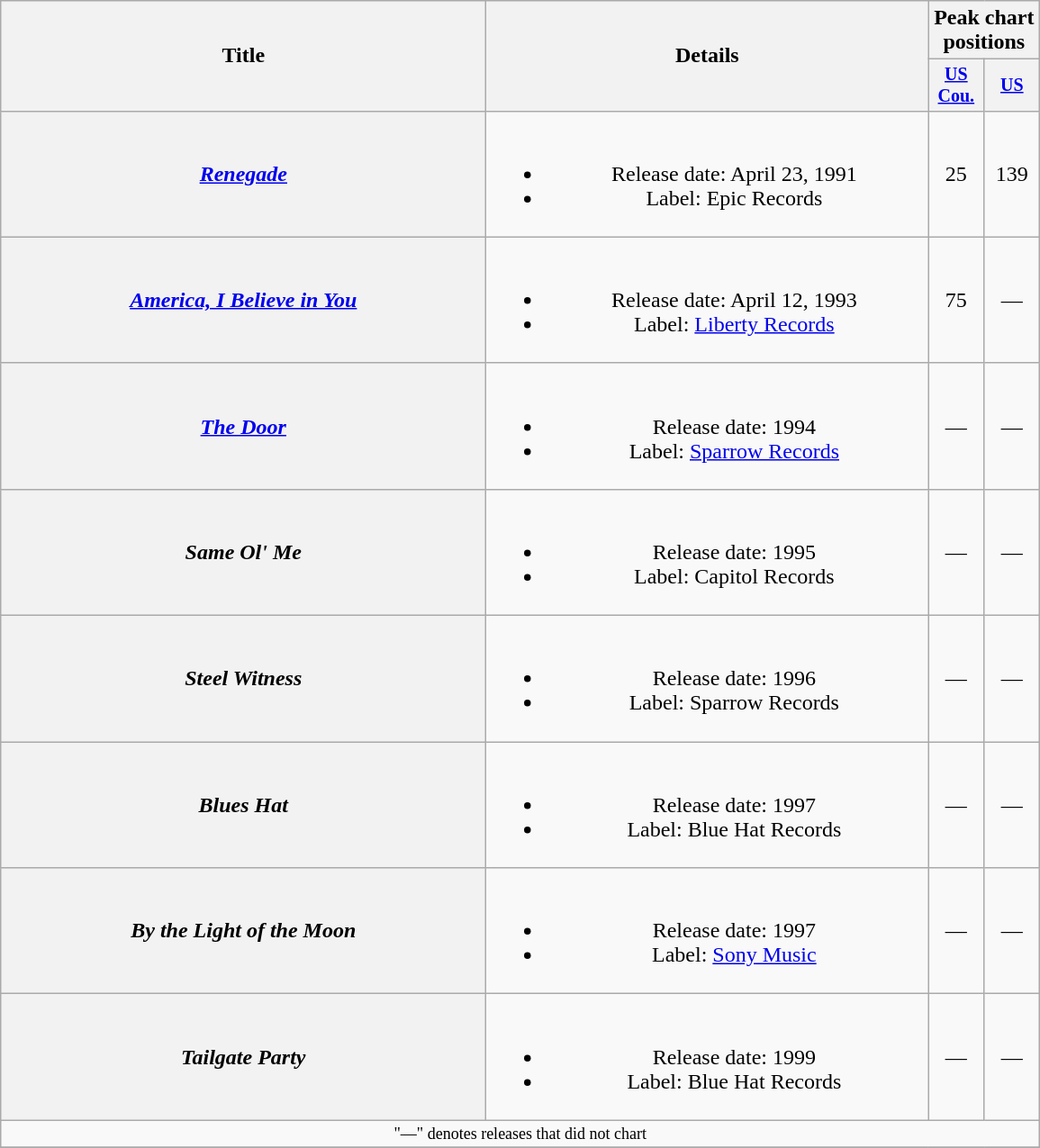<table class="wikitable plainrowheaders" style="text-align:center;">
<tr>
<th rowspan="2" style="width:22em;">Title</th>
<th rowspan="2" style="width:20em;">Details</th>
<th colspan="2">Peak chart<br>positions</th>
</tr>
<tr style="font-size:smaller;">
<th width="35"><a href='#'>US Cou.</a><br></th>
<th width="35"><a href='#'>US</a><br></th>
</tr>
<tr>
<th scope="row"><em><a href='#'>Renegade</a></em></th>
<td><br><ul><li>Release date: April 23, 1991</li><li>Label: Epic Records</li></ul></td>
<td>25</td>
<td>139</td>
</tr>
<tr>
<th scope="row"><em><a href='#'>America, I Believe in You</a></em></th>
<td><br><ul><li>Release date: April 12, 1993</li><li>Label: <a href='#'>Liberty Records</a></li></ul></td>
<td>75</td>
<td>—</td>
</tr>
<tr>
<th scope="row"><em><a href='#'>The Door</a></em></th>
<td><br><ul><li>Release date: 1994</li><li>Label: <a href='#'>Sparrow Records</a></li></ul></td>
<td>—</td>
<td>—</td>
</tr>
<tr>
<th scope="row"><em>Same Ol' Me</em></th>
<td><br><ul><li>Release date: 1995</li><li>Label: Capitol Records</li></ul></td>
<td>—</td>
<td>—</td>
</tr>
<tr>
<th scope="row"><em>Steel Witness</em></th>
<td><br><ul><li>Release date: 1996</li><li>Label: Sparrow Records</li></ul></td>
<td>—</td>
<td>—</td>
</tr>
<tr>
<th scope="row"><em>Blues Hat</em></th>
<td><br><ul><li>Release date: 1997</li><li>Label: Blue Hat Records</li></ul></td>
<td>—</td>
<td>—</td>
</tr>
<tr>
<th scope="row"><em>By the Light of the Moon</em></th>
<td><br><ul><li>Release date: 1997</li><li>Label: <a href='#'>Sony Music</a></li></ul></td>
<td>—</td>
<td>—</td>
</tr>
<tr>
<th scope="row"><em>Tailgate Party</em></th>
<td><br><ul><li>Release date: 1999</li><li>Label: Blue Hat Records</li></ul></td>
<td>—</td>
<td>—</td>
</tr>
<tr>
<td colspan="4" style="font-size:9pt">"—" denotes releases that did not chart</td>
</tr>
<tr>
</tr>
</table>
